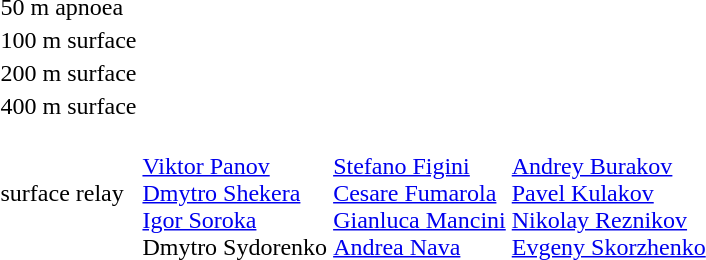<table>
<tr>
<td>50 m apnoea<br></td>
<td></td>
<td></td>
<td></td>
</tr>
<tr>
<td>100 m surface<br></td>
<td></td>
<td></td>
<td></td>
</tr>
<tr>
<td>200 m surface<br></td>
<td></td>
<td></td>
<td></td>
</tr>
<tr>
<td>400 m surface<br></td>
<td></td>
<td></td>
<td></td>
</tr>
<tr>
<td> surface relay<br></td>
<td><br><a href='#'>Viktor Panov</a><br><a href='#'>Dmytro Shekera</a><br><a href='#'>Igor Soroka</a><br>Dmytro Sydorenko</td>
<td><br><a href='#'>Stefano Figini</a><br><a href='#'>Cesare Fumarola</a><br><a href='#'>Gianluca Mancini</a><br><a href='#'>Andrea Nava</a></td>
<td><br><a href='#'>Andrey Burakov</a><br><a href='#'>Pavel Kulakov</a><br><a href='#'>Nikolay Reznikov</a><br><a href='#'>Evgeny Skorzhenko</a></td>
</tr>
</table>
